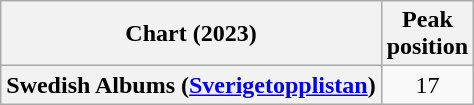<table class="wikitable plainrowheaders" style="text-align:center">
<tr>
<th>Chart (2023)</th>
<th>Peak<br>position</th>
</tr>
<tr>
<th scope="row">Swedish Albums (<a href='#'>Sverigetopplistan</a>)</th>
<td>17</td>
</tr>
</table>
